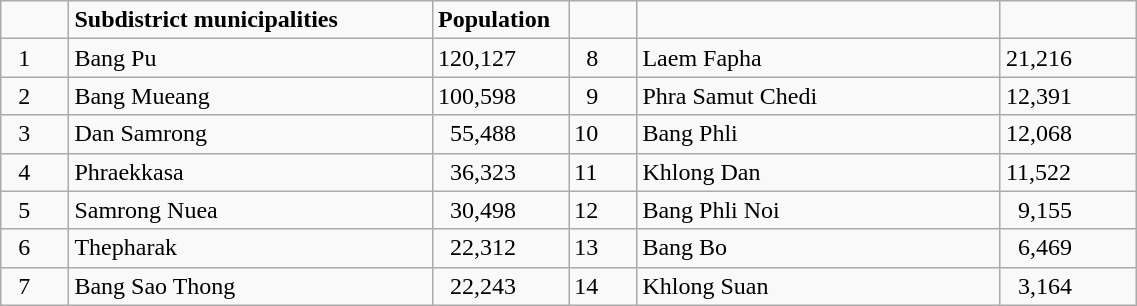<table class="wikitable" style= "width:60%;">
<tr>
<td scope="col" style="width:6%;"> </td>
<td scope="col" style="width:32%;"><strong>Subdistrict municipalities</strong></td>
<td scope="col" style="width:12%;"><strong>Population</strong></td>
<td scope="col" style="width:6%;"> </td>
<td scope="col" style="width:32%;"> </td>
<td scope="col" style="width:12%;"> </td>
</tr>
<tr>
<td scope="row">  1</td>
<td>Bang Pu</td>
<td>120,127</td>
<td>  8</td>
<td>Laem Fapha</td>
<td>21,216</td>
</tr>
<tr>
<td scope="row">  2</td>
<td>Bang Mueang</td>
<td>100,598</td>
<td>  9</td>
<td>Phra Samut Chedi</td>
<td>12,391</td>
</tr>
<tr>
<td scope="row">  3</td>
<td>Dan Samrong</td>
<td>  55,488</td>
<td>10</td>
<td>Bang Phli</td>
<td>12,068</td>
</tr>
<tr>
<td scope="row">  4</td>
<td>Phraekkasa</td>
<td>  36,323</td>
<td>11</td>
<td>Khlong Dan</td>
<td>11,522</td>
</tr>
<tr>
<td scope="row">  5</td>
<td>Samrong Nuea</td>
<td>  30,498</td>
<td>12</td>
<td>Bang Phli Noi</td>
<td>  9,155</td>
</tr>
<tr>
<td scope="row">  6</td>
<td>Thepharak</td>
<td>  22,312</td>
<td>13</td>
<td>Bang Bo</td>
<td>  6,469</td>
</tr>
<tr>
<td scope="row">  7</td>
<td>Bang Sao Thong</td>
<td>  22,243</td>
<td>14</td>
<td>Khlong Suan</td>
<td>  3,164</td>
</tr>
</table>
